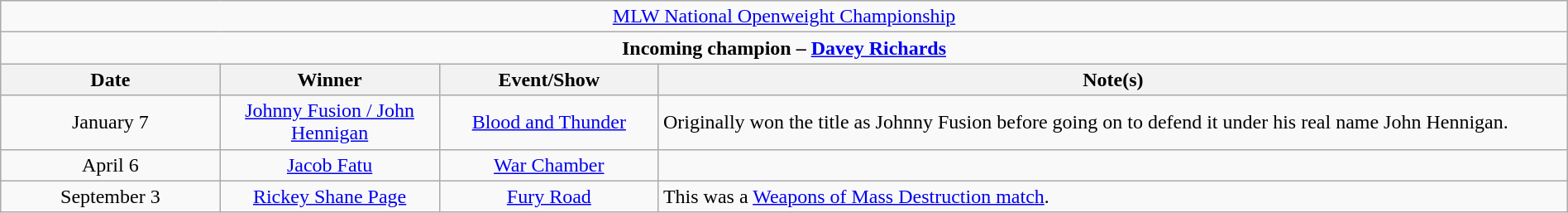<table class="wikitable" style="text-align:center; width:100%;">
<tr>
<td colspan="5" style="text-align: center;"><a href='#'>MLW National Openweight Championship</a></td>
</tr>
<tr>
<td colspan="5" style="text-align: center;"><strong>Incoming champion – <a href='#'>Davey Richards</a></strong></td>
</tr>
<tr>
<th width=14%>Date</th>
<th width=14%>Winner</th>
<th width=14%>Event/Show</th>
<th width=58%>Note(s)</th>
</tr>
<tr>
<td>January 7</td>
<td><a href='#'>Johnny Fusion / John Hennigan</a></td>
<td><a href='#'>Blood and Thunder</a></td>
<td align=left>Originally won the title as Johnny Fusion before going on to defend it under his real name John Hennigan.</td>
</tr>
<tr>
<td>April 6</td>
<td><a href='#'>Jacob Fatu</a></td>
<td><a href='#'>War Chamber</a></td>
<td></td>
</tr>
<tr>
<td>September 3</td>
<td><a href='#'>Rickey Shane Page</a></td>
<td><a href='#'>Fury Road</a></td>
<td align=left>This was a <a href='#'>Weapons of Mass Destruction match</a>.</td>
</tr>
</table>
